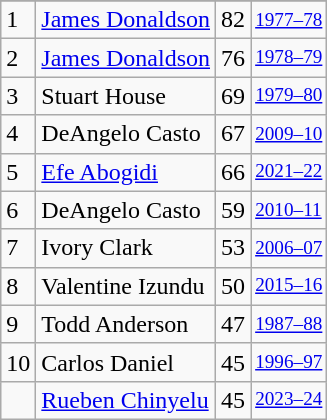<table class="wikitable">
<tr>
</tr>
<tr>
<td>1</td>
<td><a href='#'>James Donaldson</a></td>
<td>82</td>
<td style="font-size:80%;"><a href='#'>1977–78</a></td>
</tr>
<tr>
<td>2</td>
<td><a href='#'>James Donaldson</a></td>
<td>76</td>
<td style="font-size:80%;"><a href='#'>1978–79</a></td>
</tr>
<tr>
<td>3</td>
<td>Stuart House</td>
<td>69</td>
<td style="font-size:80%;"><a href='#'>1979–80</a></td>
</tr>
<tr>
<td>4</td>
<td>DeAngelo Casto</td>
<td>67</td>
<td style="font-size:80%;"><a href='#'>2009–10</a></td>
</tr>
<tr>
<td>5</td>
<td><a href='#'>Efe Abogidi</a></td>
<td>66</td>
<td style="font-size:80%;"><a href='#'>2021–22</a></td>
</tr>
<tr>
<td>6</td>
<td>DeAngelo Casto</td>
<td>59</td>
<td style="font-size:80%;"><a href='#'>2010–11</a></td>
</tr>
<tr>
<td>7</td>
<td>Ivory Clark</td>
<td>53</td>
<td style="font-size:80%;"><a href='#'>2006–07</a></td>
</tr>
<tr>
<td>8</td>
<td>Valentine Izundu</td>
<td>50</td>
<td style="font-size:80%;"><a href='#'>2015–16</a></td>
</tr>
<tr>
<td>9</td>
<td>Todd Anderson</td>
<td>47</td>
<td style="font-size:80%;"><a href='#'>1987–88</a></td>
</tr>
<tr>
<td>10</td>
<td>Carlos Daniel</td>
<td>45</td>
<td style="font-size:80%;"><a href='#'>1996–97</a></td>
</tr>
<tr>
<td></td>
<td><a href='#'>Rueben Chinyelu</a></td>
<td>45</td>
<td style="font-size:80%;"><a href='#'>2023–24</a></td>
</tr>
</table>
